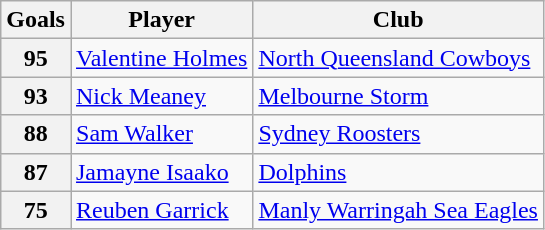<table class="wikitable" style="text-align:left;">
<tr>
<th>Goals</th>
<th>Player</th>
<th>Club</th>
</tr>
<tr>
<th>95</th>
<td><a href='#'>Valentine Holmes</a></td>
<td><a href='#'>North Queensland Cowboys</a></td>
</tr>
<tr>
<th>93</th>
<td><a href='#'>Nick Meaney</a></td>
<td><a href='#'>Melbourne Storm</a></td>
</tr>
<tr>
<th>88</th>
<td><a href='#'>Sam Walker</a></td>
<td><a href='#'>Sydney Roosters</a></td>
</tr>
<tr>
<th>87</th>
<td><a href='#'>Jamayne Isaako</a></td>
<td><a href='#'>Dolphins</a></td>
</tr>
<tr>
<th>75</th>
<td><a href='#'>Reuben Garrick</a></td>
<td><a href='#'>Manly Warringah Sea Eagles</a></td>
</tr>
</table>
